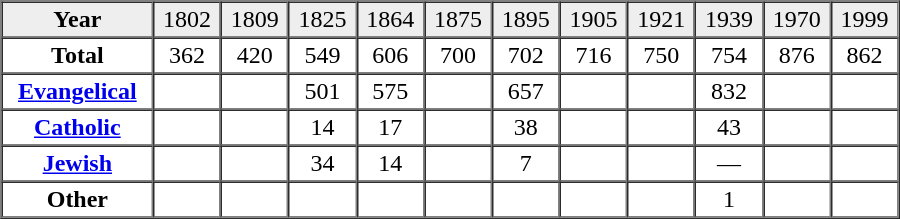<table border="1" cellpadding="2" cellspacing="0" width="600">
<tr bgcolor="#eeeeee" align="center">
<td><strong>Year</strong></td>
<td>1802</td>
<td>1809</td>
<td>1825</td>
<td>1864</td>
<td>1875</td>
<td>1895</td>
<td>1905</td>
<td>1921</td>
<td>1939</td>
<td>1970</td>
<td>1999</td>
</tr>
<tr align="center">
<td><strong>Total</strong></td>
<td>362</td>
<td>420</td>
<td>549</td>
<td>606</td>
<td>700</td>
<td>702</td>
<td>716</td>
<td>750</td>
<td>754</td>
<td>876</td>
<td>862</td>
</tr>
<tr align="center">
<td><strong><a href='#'>Evangelical</a></strong></td>
<td> </td>
<td> </td>
<td>501</td>
<td>575</td>
<td> </td>
<td>657</td>
<td> </td>
<td> </td>
<td>832</td>
<td> </td>
<td> </td>
</tr>
<tr align="center">
<td><strong><a href='#'>Catholic</a></strong></td>
<td> </td>
<td> </td>
<td>14</td>
<td>17</td>
<td> </td>
<td>38</td>
<td> </td>
<td> </td>
<td>43</td>
<td> </td>
<td> </td>
</tr>
<tr align="center">
<td><strong><a href='#'>Jewish</a></strong></td>
<td> </td>
<td> </td>
<td>34</td>
<td>14</td>
<td> </td>
<td>7</td>
<td> </td>
<td> </td>
<td>—</td>
<td> </td>
<td> </td>
</tr>
<tr align="center">
<td><strong>Other</strong></td>
<td> </td>
<td> </td>
<td> </td>
<td> </td>
<td> </td>
<td> </td>
<td> </td>
<td> </td>
<td>1</td>
<td> </td>
<td> </td>
</tr>
</table>
